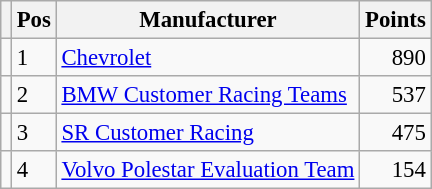<table class="wikitable" style="font-size: 95%;">
<tr>
<th></th>
<th>Pos</th>
<th>Manufacturer</th>
<th>Points</th>
</tr>
<tr>
<td align="left"></td>
<td>1</td>
<td> <a href='#'>Chevrolet</a></td>
<td align="right">890</td>
</tr>
<tr>
<td align="left"></td>
<td>2</td>
<td> <a href='#'>BMW Customer Racing Teams</a></td>
<td align="right">537</td>
</tr>
<tr>
<td align="left"></td>
<td>3</td>
<td> <a href='#'>SR Customer Racing</a></td>
<td align="right">475</td>
</tr>
<tr>
<td align="left"></td>
<td>4</td>
<td> <a href='#'>Volvo Polestar Evaluation Team</a></td>
<td align="right">154</td>
</tr>
</table>
